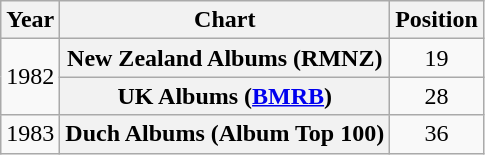<table class="wikitable sortable plainrowheaders" style="text-align:center">
<tr>
<th>Year</th>
<th>Chart</th>
<th>Position</th>
</tr>
<tr>
<td rowspan="2">1982</td>
<th scope="row">New Zealand Albums (RMNZ)</th>
<td>19</td>
</tr>
<tr>
<th scope="row">UK Albums (<a href='#'>BMRB</a>)</th>
<td>28</td>
</tr>
<tr>
<td>1983</td>
<th scope="row">Duch Albums (Album Top 100)</th>
<td>36</td>
</tr>
</table>
